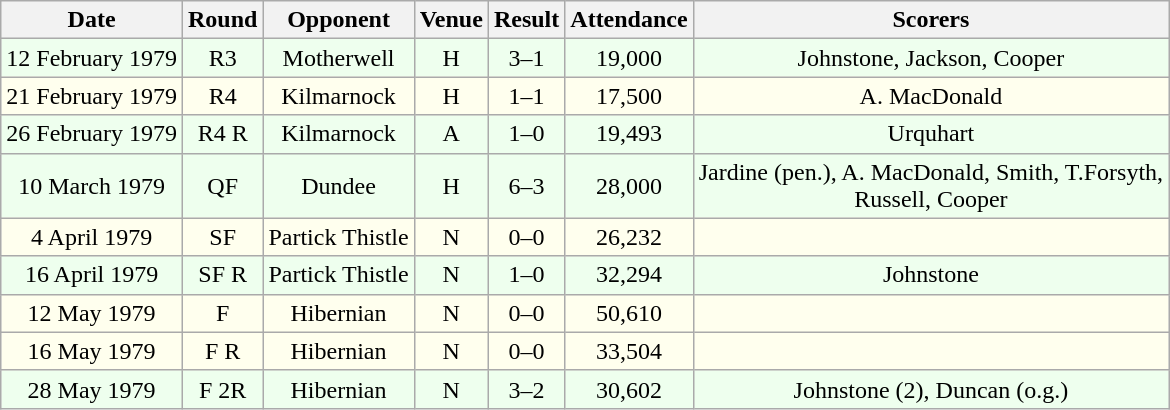<table class="wikitable sortable" style="font-size:100%; text-align:center">
<tr>
<th>Date</th>
<th>Round</th>
<th>Opponent</th>
<th>Venue</th>
<th>Result</th>
<th>Attendance</th>
<th>Scorers</th>
</tr>
<tr bgcolor = "#EEFFEE">
<td>12 February 1979</td>
<td>R3</td>
<td>Motherwell</td>
<td>H</td>
<td>3–1</td>
<td>19,000</td>
<td>Johnstone, Jackson, Cooper</td>
</tr>
<tr bgcolor = "#FFFFEE">
<td>21 February 1979</td>
<td>R4</td>
<td>Kilmarnock</td>
<td>H</td>
<td>1–1</td>
<td>17,500</td>
<td>A. MacDonald</td>
</tr>
<tr bgcolor = "#EEFFEE">
<td>26 February 1979</td>
<td>R4 R</td>
<td>Kilmarnock</td>
<td>A</td>
<td>1–0</td>
<td>19,493</td>
<td>Urquhart</td>
</tr>
<tr bgcolor = "#EEFFEE">
<td>10 March 1979</td>
<td>QF</td>
<td>Dundee</td>
<td>H</td>
<td>6–3</td>
<td>28,000</td>
<td>Jardine (pen.), A. MacDonald, Smith, T.Forsyth,<br> Russell, Cooper</td>
</tr>
<tr bgcolor = "#FFFFEE">
<td>4 April 1979</td>
<td>SF</td>
<td>Partick Thistle</td>
<td>N</td>
<td>0–0</td>
<td>26,232</td>
<td></td>
</tr>
<tr bgcolor = "#EEFFEE">
<td>16 April 1979</td>
<td>SF R</td>
<td>Partick Thistle</td>
<td>N</td>
<td>1–0</td>
<td>32,294</td>
<td>Johnstone</td>
</tr>
<tr bgcolor = "#FFFFEE">
<td>12 May 1979</td>
<td>F</td>
<td>Hibernian</td>
<td>N</td>
<td>0–0</td>
<td>50,610</td>
<td></td>
</tr>
<tr bgcolor = "#FFFFEE">
<td>16 May 1979</td>
<td>F R</td>
<td>Hibernian</td>
<td>N</td>
<td>0–0</td>
<td>33,504</td>
<td></td>
</tr>
<tr bgcolor = "#EEFFEE">
<td>28 May 1979</td>
<td>F 2R</td>
<td>Hibernian</td>
<td>N</td>
<td>3–2</td>
<td>30,602</td>
<td>Johnstone (2), Duncan (o.g.)</td>
</tr>
</table>
